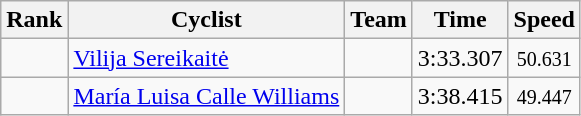<table class="wikitable sortable" style="text-align:center;">
<tr>
<th>Rank</th>
<th class="unsortable">Cyclist</th>
<th>Team</th>
<th>Time</th>
<th>Speed</th>
</tr>
<tr>
<td align=center></td>
<td align=left><a href='#'>Vilija Sereikaitė</a></td>
<td align=left></td>
<td>3:33.307</td>
<td><small>50.631</small></td>
</tr>
<tr>
<td align=center></td>
<td align=left><a href='#'>María Luisa Calle Williams</a></td>
<td align=left></td>
<td>3:38.415</td>
<td><small>49.447</small></td>
</tr>
</table>
